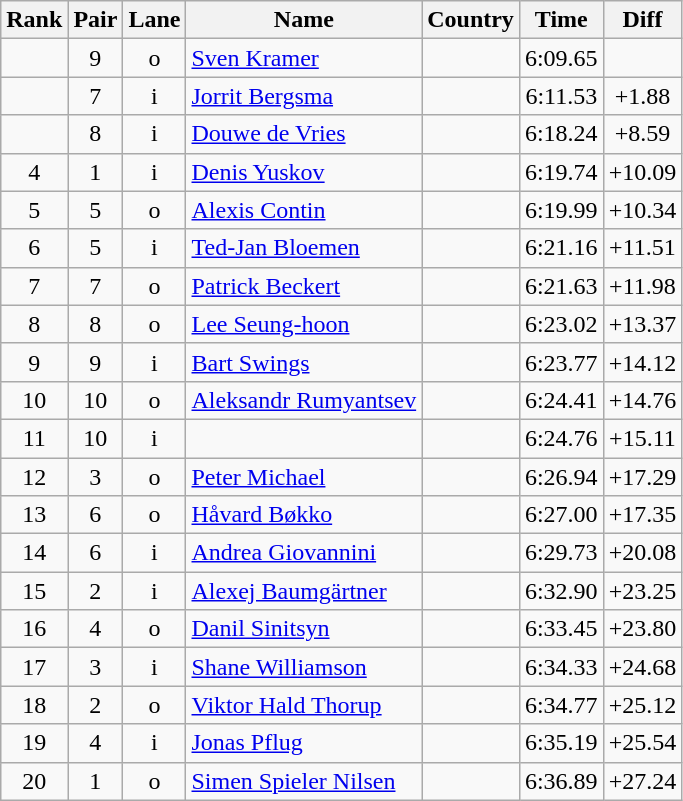<table class="wikitable sortable" style="text-align:center">
<tr>
<th>Rank</th>
<th>Pair</th>
<th>Lane</th>
<th>Name</th>
<th>Country</th>
<th>Time</th>
<th>Diff</th>
</tr>
<tr>
<td></td>
<td>9</td>
<td>o</td>
<td align=left><a href='#'>Sven Kramer</a></td>
<td align=left></td>
<td>6:09.65</td>
<td></td>
</tr>
<tr>
<td></td>
<td>7</td>
<td>i</td>
<td align=left><a href='#'>Jorrit Bergsma</a></td>
<td align=left></td>
<td>6:11.53</td>
<td>+1.88</td>
</tr>
<tr>
<td></td>
<td>8</td>
<td>i</td>
<td align=left><a href='#'>Douwe de Vries</a></td>
<td align=left></td>
<td>6:18.24</td>
<td>+8.59</td>
</tr>
<tr>
<td>4</td>
<td>1</td>
<td>i</td>
<td align=left><a href='#'>Denis Yuskov</a></td>
<td align=left></td>
<td>6:19.74</td>
<td>+10.09</td>
</tr>
<tr>
<td>5</td>
<td>5</td>
<td>o</td>
<td align=left><a href='#'>Alexis Contin</a></td>
<td align=left></td>
<td>6:19.99</td>
<td>+10.34</td>
</tr>
<tr>
<td>6</td>
<td>5</td>
<td>i</td>
<td align=left><a href='#'>Ted-Jan Bloemen</a></td>
<td align=left></td>
<td>6:21.16</td>
<td>+11.51</td>
</tr>
<tr>
<td>7</td>
<td>7</td>
<td>o</td>
<td align=left><a href='#'>Patrick Beckert</a></td>
<td align=left></td>
<td>6:21.63</td>
<td>+11.98</td>
</tr>
<tr>
<td>8</td>
<td>8</td>
<td>o</td>
<td align=left><a href='#'>Lee Seung-hoon</a></td>
<td align=left></td>
<td>6:23.02</td>
<td>+13.37</td>
</tr>
<tr>
<td>9</td>
<td>9</td>
<td>i</td>
<td align=left><a href='#'>Bart Swings</a></td>
<td align=left></td>
<td>6:23.77</td>
<td>+14.12</td>
</tr>
<tr>
<td>10</td>
<td>10</td>
<td>o</td>
<td align=left><a href='#'>Aleksandr Rumyantsev</a></td>
<td align=left></td>
<td>6:24.41</td>
<td>+14.76</td>
</tr>
<tr>
<td>11</td>
<td>10</td>
<td>i</td>
<td align=left></td>
<td align=left></td>
<td>6:24.76</td>
<td>+15.11</td>
</tr>
<tr>
<td>12</td>
<td>3</td>
<td>o</td>
<td align=left><a href='#'>Peter Michael</a></td>
<td align=left></td>
<td>6:26.94</td>
<td>+17.29</td>
</tr>
<tr>
<td>13</td>
<td>6</td>
<td>o</td>
<td align=left><a href='#'>Håvard Bøkko</a></td>
<td align=left></td>
<td>6:27.00</td>
<td>+17.35</td>
</tr>
<tr>
<td>14</td>
<td>6</td>
<td>i</td>
<td align=left><a href='#'>Andrea Giovannini</a></td>
<td align=left></td>
<td>6:29.73</td>
<td>+20.08</td>
</tr>
<tr>
<td>15</td>
<td>2</td>
<td>i</td>
<td align=left><a href='#'>Alexej Baumgärtner</a></td>
<td align=left></td>
<td>6:32.90</td>
<td>+23.25</td>
</tr>
<tr>
<td>16</td>
<td>4</td>
<td>o</td>
<td align=left><a href='#'>Danil Sinitsyn</a></td>
<td align=left></td>
<td>6:33.45</td>
<td>+23.80</td>
</tr>
<tr>
<td>17</td>
<td>3</td>
<td>i</td>
<td align=left><a href='#'>Shane Williamson</a></td>
<td align=left></td>
<td>6:34.33</td>
<td>+24.68</td>
</tr>
<tr>
<td>18</td>
<td>2</td>
<td>o</td>
<td align=left><a href='#'>Viktor Hald Thorup</a></td>
<td align=left></td>
<td>6:34.77</td>
<td>+25.12</td>
</tr>
<tr>
<td>19</td>
<td>4</td>
<td>i</td>
<td align=left><a href='#'>Jonas Pflug</a></td>
<td align=left></td>
<td>6:35.19</td>
<td>+25.54</td>
</tr>
<tr>
<td>20</td>
<td>1</td>
<td>o</td>
<td align=left><a href='#'>Simen Spieler Nilsen</a></td>
<td align=left></td>
<td>6:36.89</td>
<td>+27.24</td>
</tr>
</table>
